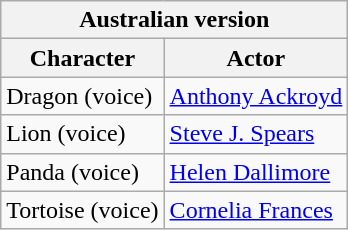<table class="wikitable">
<tr>
<th colspan="2">Australian version</th>
</tr>
<tr>
<th>Character</th>
<th>Actor</th>
</tr>
<tr>
<td>Dragon (voice)</td>
<td><a href='#'>Anthony Ackroyd</a></td>
</tr>
<tr>
<td>Lion (voice)</td>
<td><a href='#'>Steve J. Spears</a></td>
</tr>
<tr>
<td>Panda (voice)</td>
<td><a href='#'>Helen Dallimore</a></td>
</tr>
<tr>
<td>Tortoise (voice)</td>
<td><a href='#'>Cornelia Frances</a></td>
</tr>
</table>
